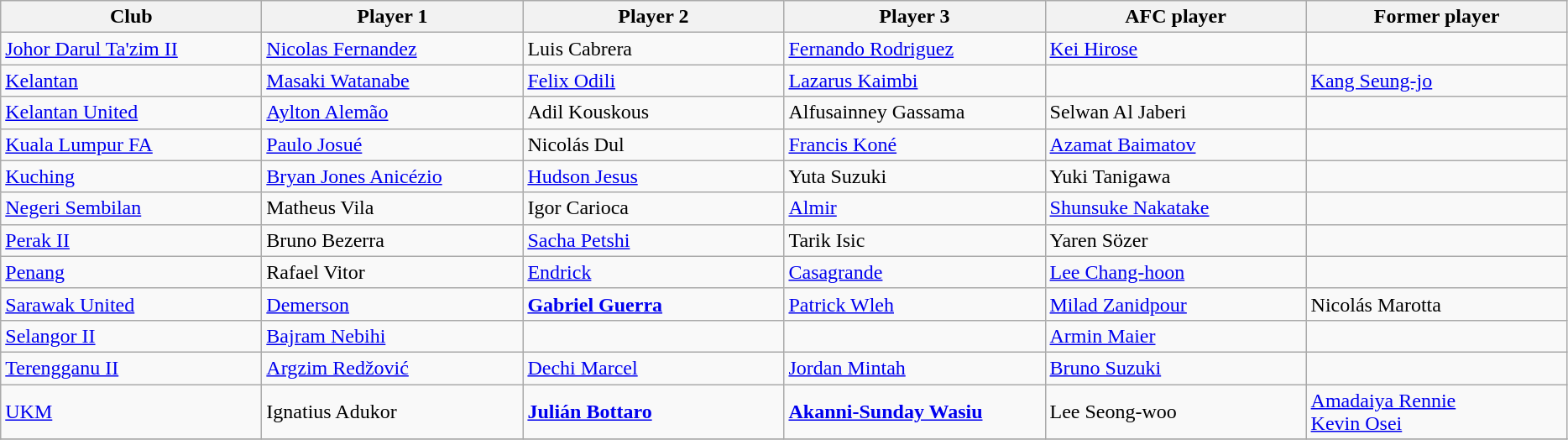<table class="wikitable sortable">
<tr>
<th style="width:200px;">Club</th>
<th style="width:200px;">Player 1</th>
<th style="width:200px;">Player 2</th>
<th style="width:200px;">Player 3</th>
<th style="width:200px;">AFC player</th>
<th style="width:200px;">Former player <small></small></th>
</tr>
<tr>
<td><a href='#'>Johor Darul Ta'zim II</a></td>
<td> <a href='#'>Nicolas Fernandez</a></td>
<td> Luis Cabrera</td>
<td> <a href='#'>Fernando Rodriguez</a></td>
<td> <a href='#'>Kei Hirose</a></td>
<td></td>
</tr>
<tr>
<td><a href='#'>Kelantan</a></td>
<td> <a href='#'>Masaki Watanabe</a></td>
<td> <a href='#'>Felix Odili</a></td>
<td> <a href='#'>Lazarus Kaimbi</a></td>
<td></td>
<td> <a href='#'>Kang Seung-jo</a></td>
</tr>
<tr>
<td><a href='#'>Kelantan United</a></td>
<td> <a href='#'>Aylton Alemão</a></td>
<td> Adil Kouskous</td>
<td> Alfusainney Gassama</td>
<td> Selwan Al Jaberi</td>
<td></td>
</tr>
<tr>
<td><a href='#'>Kuala Lumpur FA</a></td>
<td> <a href='#'>Paulo Josué</a></td>
<td> Nicolás Dul</td>
<td> <a href='#'>Francis Koné</a></td>
<td> <a href='#'>Azamat Baimatov</a></td>
<td></td>
</tr>
<tr>
<td><a href='#'>Kuching</a></td>
<td> <a href='#'>Bryan Jones Anicézio</a></td>
<td> <a href='#'>Hudson Jesus</a></td>
<td> Yuta Suzuki</td>
<td> Yuki Tanigawa</td>
<td></td>
</tr>
<tr>
<td><a href='#'>Negeri Sembilan</a></td>
<td> Matheus Vila</td>
<td> Igor Carioca</td>
<td> <a href='#'>Almir</a></td>
<td> <a href='#'>Shunsuke Nakatake</a></td>
<td></td>
</tr>
<tr>
<td><a href='#'>Perak II</a></td>
<td> Bruno Bezerra</td>
<td> <a href='#'>Sacha Petshi</a></td>
<td> Tarik Isic</td>
<td> Yaren Sözer</td>
<td></td>
</tr>
<tr>
<td><a href='#'>Penang</a></td>
<td> Rafael Vitor</td>
<td> <a href='#'>Endrick</a></td>
<td> <a href='#'>Casagrande</a></td>
<td> <a href='#'>Lee Chang-hoon</a></td>
<td></td>
</tr>
<tr>
<td><a href='#'>Sarawak United</a></td>
<td> <a href='#'>Demerson</a></td>
<td> <strong><a href='#'>Gabriel Guerra</a></strong></td>
<td> <a href='#'>Patrick Wleh</a></td>
<td> <a href='#'>Milad Zanidpour</a></td>
<td> Nicolás Marotta</td>
</tr>
<tr>
<td><a href='#'>Selangor II</a></td>
<td> <a href='#'>Bajram Nebihi</a></td>
<td></td>
<td></td>
<td> <a href='#'>Armin Maier</a></td>
<td></td>
</tr>
<tr>
<td><a href='#'>Terengganu II</a></td>
<td> <a href='#'>Argzim Redžović</a></td>
<td> <a href='#'>Dechi Marcel</a></td>
<td> <a href='#'>Jordan Mintah</a></td>
<td>  <a href='#'>Bruno Suzuki</a></td>
<td></td>
</tr>
<tr>
<td><a href='#'>UKM</a></td>
<td> Ignatius Adukor</td>
<td><strong> <a href='#'>Julián Bottaro</a></strong></td>
<td><strong> <a href='#'>Akanni-Sunday Wasiu</a></strong></td>
<td> Lee Seong-woo</td>
<td> <a href='#'>Amadaiya Rennie</a> <br>  <a href='#'>Kevin Osei</a></td>
</tr>
<tr>
</tr>
</table>
